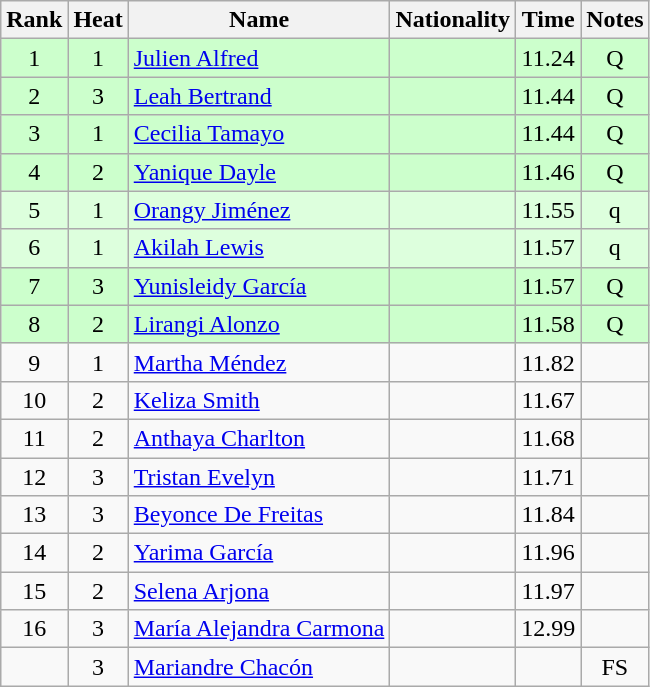<table class="wikitable sortable" style="text-align:center">
<tr>
<th>Rank</th>
<th>Heat</th>
<th>Name</th>
<th>Nationality</th>
<th>Time</th>
<th>Notes</th>
</tr>
<tr bgcolor=ccffcc>
<td>1</td>
<td>1</td>
<td align=left><a href='#'>Julien Alfred</a></td>
<td align=left></td>
<td>11.24</td>
<td>Q</td>
</tr>
<tr bgcolor=ccffcc>
<td>2</td>
<td>3</td>
<td align=left><a href='#'>Leah Bertrand</a></td>
<td align=left></td>
<td>11.44</td>
<td>Q</td>
</tr>
<tr bgcolor=ccffcc>
<td>3</td>
<td>1</td>
<td align=left><a href='#'>Cecilia Tamayo</a></td>
<td align=left></td>
<td>11.44</td>
<td>Q</td>
</tr>
<tr bgcolor=ccffcc>
<td>4</td>
<td>2</td>
<td align=left><a href='#'>Yanique Dayle</a></td>
<td align=left></td>
<td>11.46</td>
<td>Q</td>
</tr>
<tr bgcolor=ddffdd>
<td>5</td>
<td>1</td>
<td align=left><a href='#'>Orangy Jiménez</a></td>
<td align=left></td>
<td>11.55</td>
<td>q</td>
</tr>
<tr bgcolor=ddffdd>
<td>6</td>
<td>1</td>
<td align=left><a href='#'>Akilah Lewis</a></td>
<td align=left></td>
<td>11.57</td>
<td>q</td>
</tr>
<tr bgcolor=ccffcc>
<td>7</td>
<td>3</td>
<td align=left><a href='#'>Yunisleidy García</a></td>
<td align=left></td>
<td>11.57</td>
<td>Q</td>
</tr>
<tr bgcolor=ccffcc>
<td>8</td>
<td>2</td>
<td align=left><a href='#'>Lirangi Alonzo</a></td>
<td align=left></td>
<td>11.58</td>
<td>Q</td>
</tr>
<tr>
<td>9</td>
<td>1</td>
<td align=left><a href='#'>Martha Méndez</a></td>
<td align=left></td>
<td>11.82</td>
<td></td>
</tr>
<tr>
<td>10</td>
<td>2</td>
<td align=left><a href='#'>Keliza Smith</a></td>
<td align=left></td>
<td>11.67</td>
<td></td>
</tr>
<tr>
<td>11</td>
<td>2</td>
<td align=left><a href='#'>Anthaya Charlton</a></td>
<td align=left></td>
<td>11.68</td>
<td></td>
</tr>
<tr>
<td>12</td>
<td>3</td>
<td align=left><a href='#'>Tristan Evelyn</a></td>
<td align=left></td>
<td>11.71</td>
<td></td>
</tr>
<tr>
<td>13</td>
<td>3</td>
<td align=left><a href='#'>Beyonce De Freitas</a></td>
<td align=left></td>
<td>11.84</td>
<td></td>
</tr>
<tr>
<td>14</td>
<td>2</td>
<td align=left><a href='#'>Yarima García</a></td>
<td align=left></td>
<td>11.96</td>
<td></td>
</tr>
<tr>
<td>15</td>
<td>2</td>
<td align=left><a href='#'>Selena Arjona</a></td>
<td align=left></td>
<td>11.97</td>
<td></td>
</tr>
<tr>
<td>16</td>
<td>3</td>
<td align=left><a href='#'>María Alejandra Carmona</a></td>
<td align=left></td>
<td>12.99</td>
<td></td>
</tr>
<tr>
<td></td>
<td>3</td>
<td align=left><a href='#'>Mariandre Chacón</a></td>
<td align=left></td>
<td></td>
<td>FS</td>
</tr>
</table>
